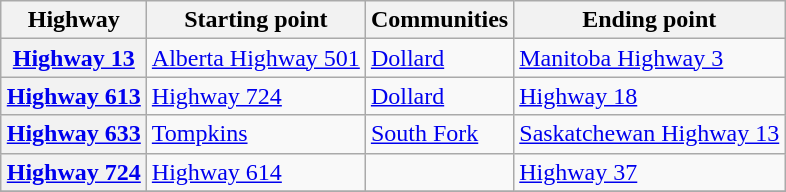<table class="wikitable"  style="margin:0 auto;">
<tr>
<th>Highway</th>
<th>Starting point</th>
<th>Communities</th>
<th>Ending point</th>
</tr>
<tr>
<th><a href='#'>Highway 13</a></th>
<td><a href='#'>Alberta Highway 501</a></td>
<td><a href='#'>Dollard</a></td>
<td><a href='#'>Manitoba Highway 3</a></td>
</tr>
<tr>
<th><a href='#'>Highway 613</a></th>
<td><a href='#'>Highway 724</a></td>
<td><a href='#'>Dollard</a></td>
<td><a href='#'>Highway 18</a></td>
</tr>
<tr>
<th><a href='#'>Highway 633</a></th>
<td><a href='#'>Tompkins</a></td>
<td><a href='#'>South Fork</a></td>
<td><a href='#'>Saskatchewan Highway 13</a></td>
</tr>
<tr>
<th><a href='#'>Highway 724</a></th>
<td><a href='#'>Highway 614</a></td>
<td></td>
<td><a href='#'>Highway 37</a></td>
</tr>
<tr>
</tr>
</table>
